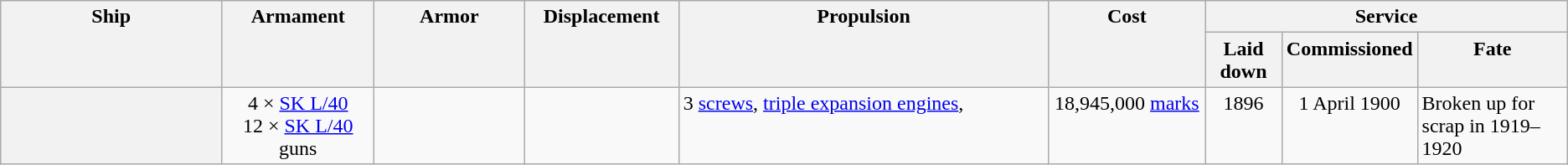<table class="wikitable plainrowheaders" style="text-align: center;">
<tr valign="top">
<th scope="col" width="15%" rowspan="2">Ship</th>
<th scope="col" width="10%" rowspan="2">Armament</th>
<th scope="col" width="10%" rowspan="2">Armor</th>
<th scope="col" width="10%" rowspan="2">Displacement</th>
<th scope="col" width="25%" rowspan="2">Propulsion</th>
<th scope="col" width="10%" rowspan="2">Cost</th>
<th scope="col" width="30%" colspan="3">Service</th>
</tr>
<tr valign="top">
<th scope="col" width="5%">Laid down</th>
<th scope="col" width="5%">Commissioned</th>
<th scope="col" width="20%">Fate</th>
</tr>
<tr valign="top">
<th scope="row"></th>
<td>4 × <a href='#'> SK L/40</a> <br> 12 × <a href='#'> SK L/40</a> guns</td>
<td></td>
<td></td>
<td style="text-align: left;">3 <a href='#'>screws</a>, <a href='#'>triple expansion engines</a>, </td>
<td>18,945,000 <a href='#'>marks</a></td>
<td>1896</td>
<td>1 April 1900</td>
<td style="text-align: left;">Broken up for scrap in 1919–1920</td>
</tr>
</table>
